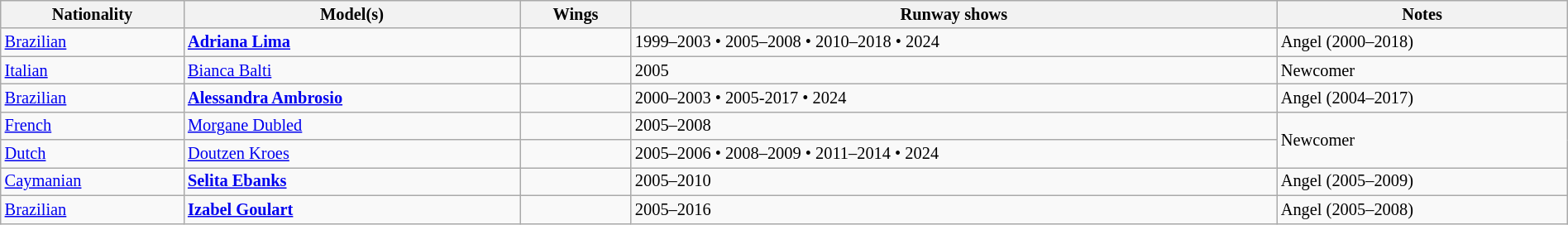<table class="wikitable" style="font-size:85%; width:100%;">
<tr>
<th>Nationality</th>
<th>Model(s)</th>
<th>Wings</th>
<th>Runway shows</th>
<th>Notes</th>
</tr>
<tr>
<td> <a href='#'>Brazilian</a></td>
<td><strong><a href='#'>Adriana Lima</a></strong></td>
<td></td>
<td>1999–2003 • 2005–2008 • 2010–2018 • 2024</td>
<td> Angel (2000–2018)</td>
</tr>
<tr>
<td> <a href='#'>Italian</a></td>
<td><a href='#'>Bianca Balti</a></td>
<td></td>
<td>2005</td>
<td>Newcomer</td>
</tr>
<tr>
<td> <a href='#'>Brazilian</a></td>
<td><strong><a href='#'>Alessandra Ambrosio</a></strong></td>
<td align="center"></td>
<td>2000–2003 • 2005-2017 • 2024</td>
<td> Angel (2004–2017)</td>
</tr>
<tr>
<td> <a href='#'>French</a></td>
<td><a href='#'>Morgane Dubled</a></td>
<td></td>
<td>2005–2008</td>
<td rowspan="2">Newcomer</td>
</tr>
<tr>
<td> <a href='#'>Dutch</a></td>
<td><a href='#'>Doutzen Kroes</a></td>
<td></td>
<td>2005–2006 • 2008–2009 • 2011–2014 • 2024</td>
</tr>
<tr>
<td> <a href='#'>Caymanian</a></td>
<td><strong><a href='#'>Selita Ebanks</a></strong></td>
<td></td>
<td>2005–2010</td>
<td> Angel (2005–2009)</td>
</tr>
<tr>
<td> <a href='#'>Brazilian</a></td>
<td><strong><a href='#'>Izabel Goulart</a></strong></td>
<td align="center"></td>
<td>2005–2016</td>
<td> Angel (2005–2008)</td>
</tr>
</table>
